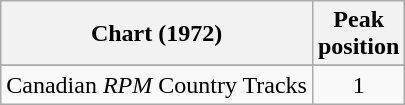<table class="wikitable sortable">
<tr>
<th align="left">Chart (1972)</th>
<th style="text-align:center;">Peak<br>position</th>
</tr>
<tr>
</tr>
<tr>
<td align="left">Canadian <em>RPM</em> Country Tracks</td>
<td style="text-align:center;">1</td>
</tr>
</table>
